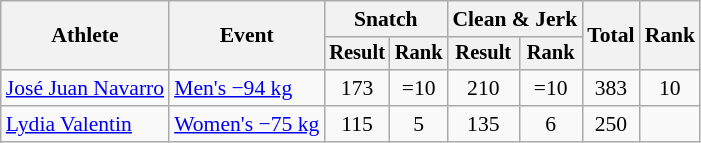<table class="wikitable" style="font-size:90%">
<tr>
<th rowspan="2">Athlete</th>
<th rowspan="2">Event</th>
<th colspan="2">Snatch</th>
<th colspan="2">Clean & Jerk</th>
<th rowspan="2">Total</th>
<th rowspan="2">Rank</th>
</tr>
<tr style="font-size:95%">
<th>Result</th>
<th>Rank</th>
<th>Result</th>
<th>Rank</th>
</tr>
<tr align=center>
<td align=left><a href='#'>José Juan Navarro</a></td>
<td align=left><a href='#'>Men's −94 kg</a></td>
<td>173</td>
<td>=10</td>
<td>210</td>
<td>=10</td>
<td>383</td>
<td>10</td>
</tr>
<tr align=center>
<td align=left><a href='#'>Lydia Valentin</a></td>
<td align=left><a href='#'>Women's −75 kg</a></td>
<td>115</td>
<td>5</td>
<td>135</td>
<td>6</td>
<td>250</td>
<td></td>
</tr>
</table>
